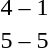<table style="text-align:center">
<tr>
<th width=200></th>
<th width=100></th>
<th width=200></th>
</tr>
<tr>
<td align=right><strong></strong></td>
<td>4 – 1</td>
<td align=left></td>
</tr>
<tr>
<td align=right><strong></strong></td>
<td>5 – 5</td>
<td align=left><strong></strong></td>
</tr>
</table>
